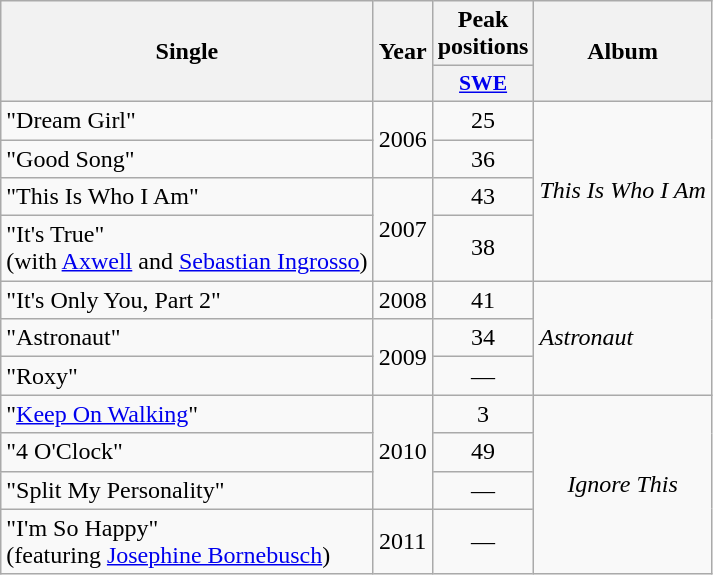<table class="wikitable">
<tr>
<th style="text-align:center;" rowspan="2">Single</th>
<th style="text-align:center;" rowspan="2">Year</th>
<th style="text-align:center;">Peak positions</th>
<th style="text-align:center;" rowspan="2">Album</th>
</tr>
<tr>
<th scope="col" style="width:3em;font-size:90%;"><a href='#'>SWE</a><br></th>
</tr>
<tr>
<td style="text-align:left;">"Dream Girl"</td>
<td style="text-align:center;" rowspan=2>2006</td>
<td style="text-align:center;">25</td>
<td style="text-align:center;" rowspan=4><em>This Is Who I Am</em></td>
</tr>
<tr>
<td style="text-align:left;">"Good Song"</td>
<td style="text-align:center;">36</td>
</tr>
<tr>
<td style="text-align:left;">"This Is Who I Am"</td>
<td style="text-align:center;" rowspan=2>2007</td>
<td style="text-align:center;">43</td>
</tr>
<tr>
<td style="text-align:left;">"It's True" <br><span>(with <a href='#'>Axwell</a> and <a href='#'>Sebastian Ingrosso</a>)</span></td>
<td style="text-align:center;">38</td>
</tr>
<tr>
<td style="text-align:left;">"It's Only You, Part 2"</td>
<td style="text-align:center;">2008</td>
<td style="text-align:center;">41</td>
<td rowspan=3><em>Astronaut</em></td>
</tr>
<tr>
<td style="text-align:left;">"Astronaut"</td>
<td style="text-align:center;" rowspan=2>2009</td>
<td style="text-align:center;">34</td>
</tr>
<tr>
<td style="text-align:left;">"Roxy"</td>
<td style="text-align:center;">—</td>
</tr>
<tr>
<td style="text-align:left;">"<a href='#'>Keep On Walking</a>"</td>
<td style="text-align:center;" rowspan=3>2010</td>
<td style="text-align:center;">3</td>
<td rowspan=4 style="text-align:center;"><em>Ignore This</em></td>
</tr>
<tr>
<td style="text-align:left;">"4 O'Clock"</td>
<td style="text-align:center;">49</td>
</tr>
<tr>
<td style="text-align:left;">"Split My Personality"</td>
<td style="text-align:center;">—</td>
</tr>
<tr>
<td style="text-align:left;">"I'm So Happy"<br><span>(featuring <a href='#'>Josephine Bornebusch</a>)</span></td>
<td style="text-align:center;">2011</td>
<td style="text-align:center;">—</td>
</tr>
</table>
